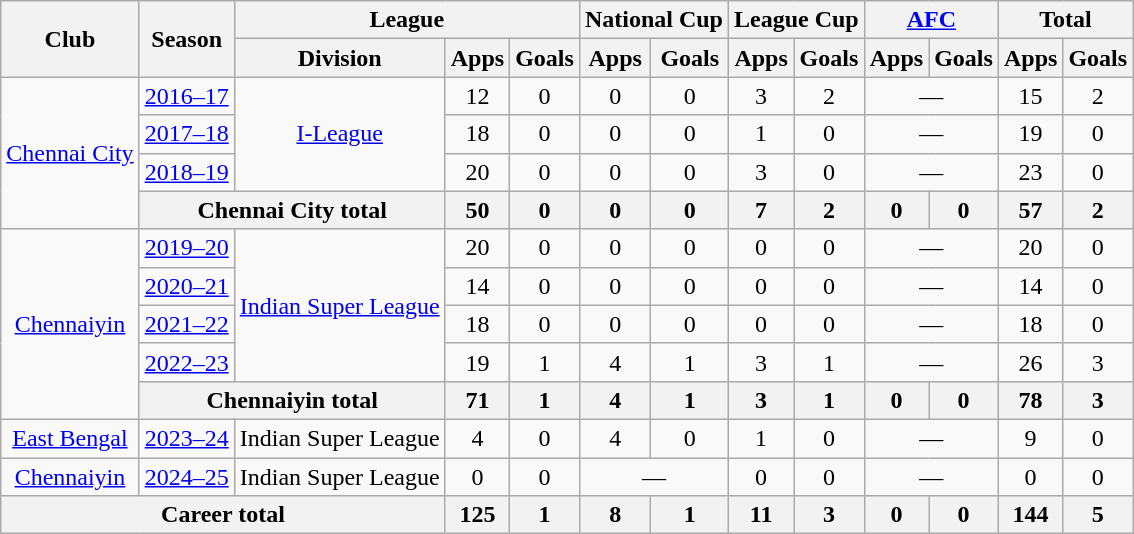<table class="wikitable" style="text-align: center;">
<tr>
<th rowspan="2">Club</th>
<th rowspan="2">Season</th>
<th colspan="3">League</th>
<th colspan="2">National Cup</th>
<th colspan="2">League Cup</th>
<th colspan="2"><a href='#'>AFC</a></th>
<th colspan="2">Total</th>
</tr>
<tr>
<th>Division</th>
<th>Apps</th>
<th>Goals</th>
<th>Apps</th>
<th>Goals</th>
<th>Apps</th>
<th>Goals</th>
<th>Apps</th>
<th>Goals</th>
<th>Apps</th>
<th>Goals</th>
</tr>
<tr>
<td rowspan="4"><a href='#'>Chennai City</a></td>
<td><a href='#'>2016–17</a></td>
<td rowspan="3"><a href='#'>I-League</a></td>
<td>12</td>
<td>0</td>
<td>0</td>
<td>0</td>
<td>3</td>
<td>2</td>
<td colspan="2">—</td>
<td>15</td>
<td>2</td>
</tr>
<tr>
<td><a href='#'>2017–18</a></td>
<td>18</td>
<td>0</td>
<td>0</td>
<td>0</td>
<td>1</td>
<td>0</td>
<td colspan="2">—</td>
<td>19</td>
<td>0</td>
</tr>
<tr>
<td><a href='#'>2018–19</a></td>
<td>20</td>
<td>0</td>
<td>0</td>
<td>0</td>
<td>3</td>
<td>0</td>
<td colspan="2">—</td>
<td>23</td>
<td>0</td>
</tr>
<tr>
<th colspan="2">Chennai City total</th>
<th>50</th>
<th>0</th>
<th>0</th>
<th>0</th>
<th>7</th>
<th>2</th>
<th>0</th>
<th>0</th>
<th>57</th>
<th>2</th>
</tr>
<tr>
<td rowspan="5"><a href='#'>Chennaiyin</a></td>
<td><a href='#'>2019–20</a></td>
<td rowspan="4"><a href='#'>Indian Super League</a></td>
<td>20</td>
<td>0</td>
<td>0</td>
<td>0</td>
<td>0</td>
<td>0</td>
<td colspan="2">—</td>
<td>20</td>
<td>0</td>
</tr>
<tr>
<td><a href='#'>2020–21</a></td>
<td>14</td>
<td>0</td>
<td>0</td>
<td>0</td>
<td>0</td>
<td>0</td>
<td colspan="2">—</td>
<td>14</td>
<td>0</td>
</tr>
<tr>
<td><a href='#'>2021–22</a></td>
<td>18</td>
<td>0</td>
<td>0</td>
<td>0</td>
<td>0</td>
<td>0</td>
<td colspan="2">—</td>
<td>18</td>
<td>0</td>
</tr>
<tr>
<td><a href='#'>2022–23</a></td>
<td>19</td>
<td>1</td>
<td>4</td>
<td>1</td>
<td>3</td>
<td>1</td>
<td colspan="2">—</td>
<td>26</td>
<td>3</td>
</tr>
<tr>
<th colspan="2">Chennaiyin total</th>
<th>71</th>
<th>1</th>
<th>4</th>
<th>1</th>
<th>3</th>
<th>1</th>
<th>0</th>
<th>0</th>
<th>78</th>
<th>3</th>
</tr>
<tr>
<td><a href='#'>East Bengal</a></td>
<td><a href='#'>2023–24</a></td>
<td>Indian Super League</td>
<td>4</td>
<td>0</td>
<td>4</td>
<td>0</td>
<td>1</td>
<td>0</td>
<td colspan="2">—</td>
<td>9</td>
<td>0</td>
</tr>
<tr>
<td rowspan="1"><a href='#'>Chennaiyin</a></td>
<td><a href='#'>2024–25</a></td>
<td rowspan="1">Indian Super League</td>
<td>0</td>
<td>0</td>
<td colspan="2">—</td>
<td>0</td>
<td>0</td>
<td colspan="2">—</td>
<td>0</td>
<td>0</td>
</tr>
<tr>
<th colspan="3">Career total</th>
<th>125</th>
<th>1</th>
<th>8</th>
<th>1</th>
<th>11</th>
<th>3</th>
<th>0</th>
<th>0</th>
<th>144</th>
<th>5</th>
</tr>
</table>
